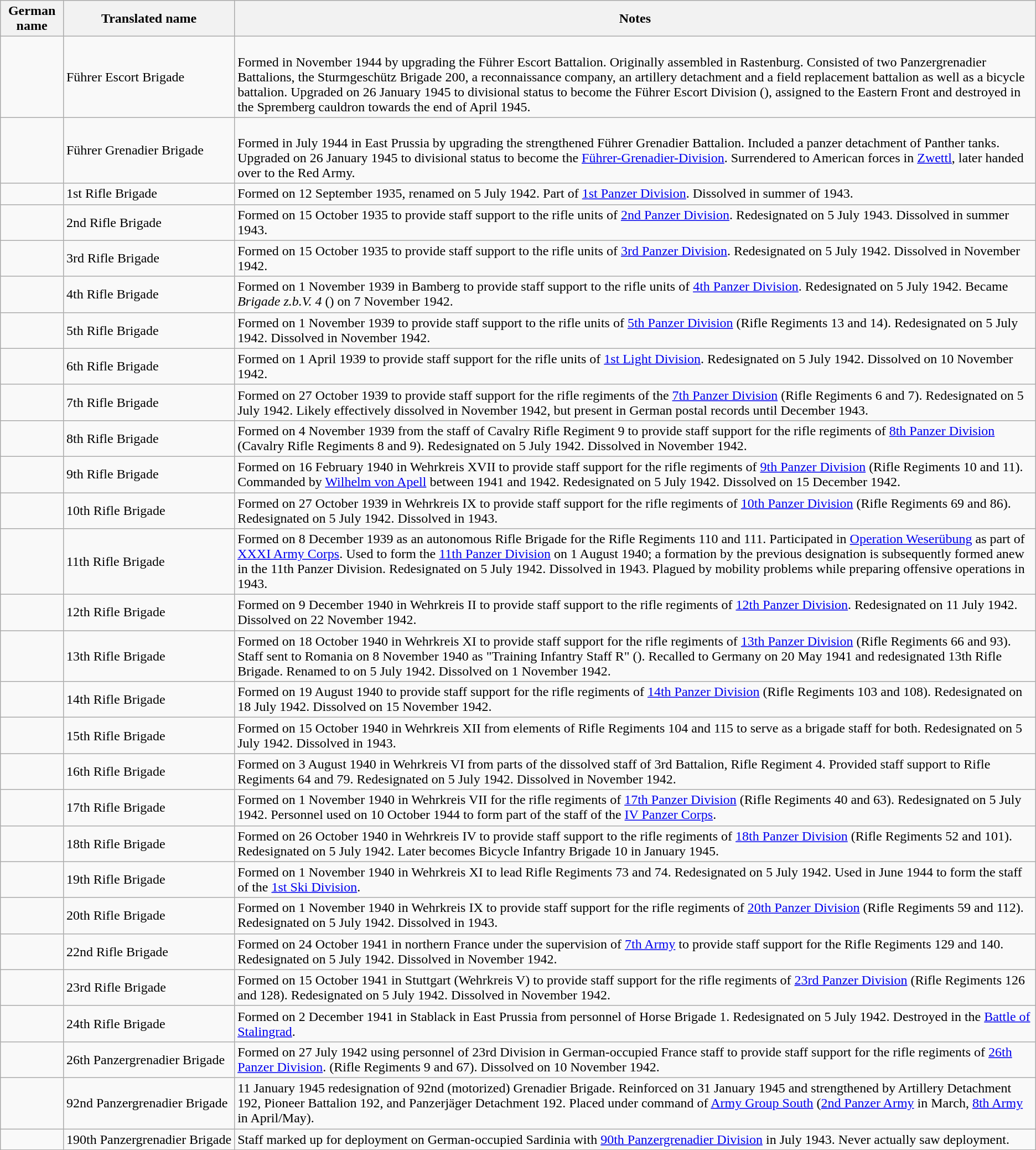<table class="wikitable">
<tr>
<th>German name</th>
<th>Translated name</th>
<th>Notes</th>
</tr>
<tr>
<td></td>
<td>Führer Escort Brigade</td>
<td><br>Formed in November 1944 by upgrading the Führer Escort Battalion. Originally assembled in Rastenburg. Consisted of two Panzergrenadier Battalions, the Sturmgeschütz Brigade 200, a reconnaissance company, an artillery detachment and a field replacement battalion as well as a bicycle battalion. Upgraded on 26 January 1945 to divisional status to become the Führer Escort Division (), assigned to the Eastern Front and destroyed in the Spremberg cauldron towards the end of April 1945.</td>
</tr>
<tr>
<td></td>
<td>Führer Grenadier Brigade</td>
<td><br>Formed in July 1944 in East Prussia by upgrading the strengthened Führer Grenadier Battalion. Included a panzer detachment of Panther tanks. Upgraded on 26 January 1945 to divisional status to become the <a href='#'>Führer-Grenadier-Division</a>. Surrendered to American forces in <a href='#'>Zwettl</a>, later handed over to the Red Army.</td>
</tr>
<tr>
<td></td>
<td>1st Rifle Brigade</td>
<td>Formed on 12 September 1935, renamed  on 5 July 1942. Part of <a href='#'>1st Panzer Division</a>. Dissolved in summer of 1943.</td>
</tr>
<tr>
<td></td>
<td>2nd Rifle Brigade</td>
<td>Formed on 15 October 1935 to provide staff support to the rifle units of <a href='#'>2nd Panzer Division</a>. Redesignated  on 5 July 1943. Dissolved in summer 1943.</td>
</tr>
<tr>
<td></td>
<td>3rd Rifle Brigade</td>
<td>Formed on 15 October 1935 to provide staff support to the rifle units of <a href='#'>3rd Panzer Division</a>. Redesignated  on 5 July 1942. Dissolved in November 1942.</td>
</tr>
<tr>
<td></td>
<td>4th Rifle Brigade</td>
<td>Formed on 1 November 1939 in Bamberg to provide staff support to the rifle units of <a href='#'>4th Panzer Division</a>. Redesignated  on 5 July 1942. Became <em>Brigade z.b.V. 4</em> () on 7 November 1942.</td>
</tr>
<tr>
<td></td>
<td>5th Rifle Brigade</td>
<td>Formed on 1 November 1939 to provide staff support to the rifle units of <a href='#'>5th Panzer Division</a> (Rifle Regiments 13 and 14). Redesignated  on 5 July 1942. Dissolved in November 1942.</td>
</tr>
<tr>
<td></td>
<td>6th Rifle Brigade</td>
<td>Formed on 1 April 1939 to provide staff support for the rifle units of <a href='#'>1st Light Division</a>. Redesignated  on 5 July 1942. Dissolved on 10 November 1942.</td>
</tr>
<tr>
<td></td>
<td>7th Rifle Brigade</td>
<td>Formed on 27 October 1939 to provide staff support for the rifle regiments of the <a href='#'>7th Panzer Division</a> (Rifle Regiments 6 and 7). Redesignated  on 5 July 1942. Likely effectively dissolved in November 1942, but present in German postal records until December 1943.</td>
</tr>
<tr>
<td></td>
<td>8th Rifle Brigade</td>
<td>Formed on 4 November 1939 from the staff of Cavalry Rifle Regiment 9 to provide staff support for the rifle regiments of <a href='#'>8th Panzer Division</a> (Cavalry Rifle Regiments 8 and 9). Redesignated  on 5 July 1942. Dissolved in November 1942.</td>
</tr>
<tr>
<td></td>
<td>9th Rifle Brigade</td>
<td>Formed on 16 February 1940 in Wehrkreis XVII to provide staff support for the rifle regiments of <a href='#'>9th Panzer Division</a> (Rifle Regiments 10 and 11). Commanded by <a href='#'>Wilhelm von Apell</a> between 1941 and 1942. Redesignated  on 5 July 1942. Dissolved on 15 December 1942.</td>
</tr>
<tr>
<td></td>
<td>10th Rifle Brigade</td>
<td>Formed on 27 October 1939 in Wehrkreis IX to provide staff support for the rifle regiments of <a href='#'>10th Panzer Division</a> (Rifle Regiments 69 and 86). Redesignated  on 5 July 1942. Dissolved in 1943.</td>
</tr>
<tr>
<td></td>
<td>11th Rifle Brigade</td>
<td>Formed on 8 December 1939 as an autonomous Rifle Brigade for the Rifle Regiments 110 and 111. Participated in <a href='#'>Operation Weserübung</a> as part of <a href='#'>XXXI Army Corps</a>. Used to form the <a href='#'>11th Panzer Division</a> on 1 August 1940; a formation by the previous designation is subsequently formed anew in the 11th Panzer Division. Redesignated  on 5 July 1942. Dissolved in 1943. Plagued by mobility problems while preparing offensive operations in 1943.</td>
</tr>
<tr>
<td></td>
<td>12th Rifle Brigade</td>
<td>Formed on 9 December 1940 in Wehrkreis II to provide staff support to the rifle regiments of <a href='#'>12th Panzer Division</a>. Redesignated  on 11 July 1942. Dissolved on 22 November 1942.</td>
</tr>
<tr>
<td></td>
<td>13th Rifle Brigade</td>
<td>Formed on 18 October 1940 in Wehrkreis XI to provide staff support for the rifle regiments of <a href='#'>13th Panzer Division</a> (Rifle Regiments 66 and 93). Staff sent to Romania on 8 November 1940 as "Training Infantry Staff R" (). Recalled to Germany on 20 May 1941 and redesignated 13th Rifle Brigade. Renamed to  on 5 July 1942. Dissolved on 1 November 1942.</td>
</tr>
<tr>
<td></td>
<td>14th Rifle Brigade</td>
<td>Formed on 19 August 1940 to provide staff support for the rifle regiments of <a href='#'>14th Panzer Division</a> (Rifle Regiments 103 and 108). Redesignated  on 18 July 1942. Dissolved on 15 November 1942.</td>
</tr>
<tr>
<td></td>
<td>15th Rifle Brigade</td>
<td>Formed on 15 October 1940 in Wehrkreis XII from elements of Rifle Regiments 104 and 115 to serve as a brigade staff for both. Redesignated  on 5 July 1942. Dissolved in 1943.</td>
</tr>
<tr>
<td></td>
<td>16th Rifle Brigade</td>
<td>Formed on 3 August 1940 in Wehrkreis VI from parts of the dissolved staff of 3rd Battalion, Rifle Regiment 4. Provided staff support to Rifle Regiments 64 and 79. Redesignated  on 5 July 1942. Dissolved in November 1942.</td>
</tr>
<tr>
<td></td>
<td>17th Rifle Brigade</td>
<td>Formed on 1 November 1940 in Wehrkreis VII for the rifle regiments of <a href='#'>17th Panzer Division</a> (Rifle Regiments 40 and 63). Redesignated  on 5 July 1942. Personnel used on 10 October 1944 to form part of the staff of the <a href='#'>IV Panzer Corps</a>.</td>
</tr>
<tr>
<td></td>
<td>18th Rifle Brigade</td>
<td>Formed on 26 October 1940 in Wehrkreis IV to provide staff support to the rifle regiments of <a href='#'>18th Panzer Division</a> (Rifle Regiments 52 and 101). Redesignated  on 5 July 1942. Later becomes Bicycle Infantry Brigade 10 in January 1945.</td>
</tr>
<tr>
<td></td>
<td>19th Rifle Brigade</td>
<td>Formed on 1 November 1940 in Wehrkreis XI to lead Rifle Regiments 73 and 74. Redesignated  on 5 July 1942. Used in June 1944 to form the staff of the <a href='#'>1st Ski Division</a>.</td>
</tr>
<tr>
<td></td>
<td>20th Rifle Brigade</td>
<td>Formed on 1 November 1940 in Wehrkreis IX to provide staff support for the rifle regiments of <a href='#'>20th Panzer Division</a> (Rifle Regiments 59 and 112). Redesignated  on 5 July 1942. Dissolved in 1943.</td>
</tr>
<tr>
<td></td>
<td>22nd Rifle Brigade</td>
<td>Formed on 24 October 1941 in northern France under the supervision of <a href='#'>7th Army</a> to provide staff support for the Rifle Regiments 129 and 140. Redesignated  on 5 July 1942. Dissolved in November 1942.</td>
</tr>
<tr>
<td></td>
<td>23rd Rifle Brigade</td>
<td>Formed on 15 October 1941 in Stuttgart (Wehrkreis V) to provide staff support for the rifle regiments of <a href='#'>23rd Panzer Division</a> (Rifle Regiments 126 and 128). Redesignated  on 5 July 1942. Dissolved in November 1942.</td>
</tr>
<tr>
<td></td>
<td>24th Rifle Brigade</td>
<td>Formed on 2 December 1941 in Stablack in East Prussia from personnel of Horse Brigade 1. Redesignated  on 5 July 1942. Destroyed in the <a href='#'>Battle of Stalingrad</a>.</td>
</tr>
<tr>
<td></td>
<td>26th Panzergrenadier Brigade</td>
<td>Formed on 27 July 1942 using personnel of 23rd Division in German-occupied France staff to provide staff support for the rifle regiments of <a href='#'>26th Panzer Division</a>. (Rifle Regiments 9 and 67). Dissolved on 10 November 1942.</td>
</tr>
<tr>
<td></td>
<td>92nd Panzergrenadier Brigade</td>
<td>11 January 1945 redesignation of 92nd (motorized) Grenadier Brigade. Reinforced on 31 January 1945 and strengthened by Artillery Detachment 192, Pioneer Battalion 192, and Panzerjäger Detachment 192. Placed under command of <a href='#'>Army Group South</a> (<a href='#'>2nd Panzer Army</a> in March, <a href='#'>8th Army</a> in April/May).</td>
</tr>
<tr>
<td style="white-space: nowrap;"></td>
<td style="white-space: nowrap;">190th Panzergrenadier Brigade</td>
<td>Staff marked up for deployment on German-occupied Sardinia with <a href='#'>90th Panzergrenadier Division</a> in July 1943. Never actually saw deployment.</td>
</tr>
</table>
